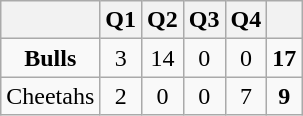<table class="wikitable" style="text-align: center;">
<tr>
<th></th>
<th>Q1</th>
<th>Q2</th>
<th>Q3</th>
<th>Q4</th>
<th></th>
</tr>
<tr>
<td><strong>Bulls</strong></td>
<td>3</td>
<td>14</td>
<td>0</td>
<td>0</td>
<td><strong>17</strong></td>
</tr>
<tr>
<td>Cheetahs</td>
<td>2</td>
<td>0</td>
<td>0</td>
<td>7</td>
<td><strong>9</strong></td>
</tr>
</table>
